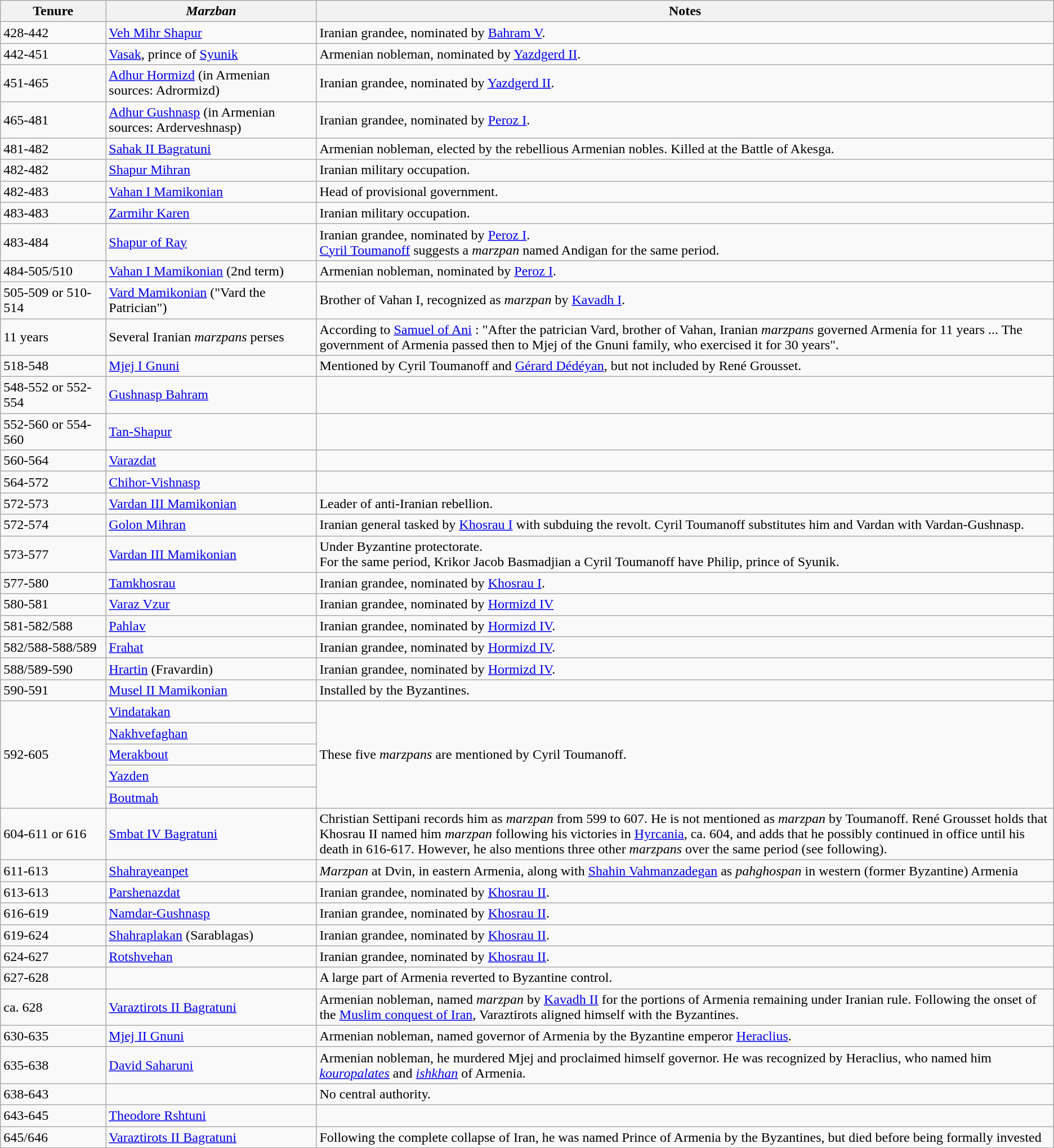<table class="wikitable">
<tr>
<th width="10%">Tenure</th>
<th width="20%"><em>Marzban</em></th>
<th>Notes</th>
</tr>
<tr>
<td>428-442</td>
<td><a href='#'>Veh Mihr Shapur</a></td>
<td>Iranian grandee, nominated by <a href='#'>Bahram V</a>.</td>
</tr>
<tr>
<td>442-451</td>
<td><a href='#'>Vasak</a>, prince of <a href='#'>Syunik</a></td>
<td>Armenian nobleman, nominated by <a href='#'>Yazdgerd II</a>.</td>
</tr>
<tr>
<td>451-465</td>
<td><a href='#'>Adhur Hormizd</a> (in Armenian sources: Adrormizd)</td>
<td>Iranian grandee, nominated by <a href='#'>Yazdgerd II</a>.</td>
</tr>
<tr>
<td>465-481</td>
<td><a href='#'>Adhur Gushnasp</a> (in Armenian sources: Arderveshnasp)</td>
<td>Iranian grandee, nominated by <a href='#'>Peroz I</a>.</td>
</tr>
<tr>
<td>481-482</td>
<td><a href='#'>Sahak II Bagratuni</a></td>
<td>Armenian nobleman, elected by the rebellious Armenian nobles. Killed at the Battle of Akesga.</td>
</tr>
<tr>
<td>482-482</td>
<td><a href='#'>Shapur Mihran</a></td>
<td>Iranian military occupation.</td>
</tr>
<tr>
<td>482-483</td>
<td><a href='#'>Vahan I Mamikonian</a></td>
<td>Head of provisional government.</td>
</tr>
<tr>
<td>483-483</td>
<td><a href='#'>Zarmihr Karen</a></td>
<td>Iranian military occupation.</td>
</tr>
<tr>
<td>483-484</td>
<td><a href='#'>Shapur of Ray</a></td>
<td>Iranian grandee, nominated by <a href='#'>Peroz I</a>. <br> <a href='#'>Cyril Toumanoff</a> suggests a <em>marzpan</em> named Andigan for the same period.</td>
</tr>
<tr>
<td>484-505/510</td>
<td><a href='#'>Vahan I Mamikonian</a> (2nd term)</td>
<td>Armenian nobleman, nominated by <a href='#'>Peroz I</a>.</td>
</tr>
<tr>
<td>505-509 or 510-514</td>
<td><a href='#'>Vard Mamikonian</a> ("Vard the Patrician")</td>
<td>Brother of Vahan I, recognized as <em>marzpan</em> by <a href='#'>Kavadh I</a>.</td>
</tr>
<tr>
<td>11 years</td>
<td>Several Iranian <em>marzpans</em> perses</td>
<td>According to <a href='#'>Samuel of Ani</a> : "After the patrician Vard, brother of Vahan, Iranian <em>marzpans</em> governed Armenia for 11 years ... The government of Armenia passed then to Mjej of the Gnuni family, who exercised it for 30 years".</td>
</tr>
<tr>
<td>518-548</td>
<td><a href='#'>Mjej I Gnuni</a></td>
<td>Mentioned by Cyril Toumanoff and <a href='#'>Gérard Dédéyan</a>, but not included by René Grousset.</td>
</tr>
<tr>
<td>548-552 or 552-554</td>
<td><a href='#'>Gushnasp Bahram</a></td>
<td></td>
</tr>
<tr>
<td>552-560 or 554-560</td>
<td><a href='#'>Tan-Shapur</a></td>
<td></td>
</tr>
<tr>
<td>560-564</td>
<td><a href='#'>Varazdat</a></td>
<td></td>
</tr>
<tr>
<td>564-572</td>
<td><a href='#'>Chihor-Vishnasp</a></td>
<td></td>
</tr>
<tr>
<td>572-573</td>
<td><a href='#'>Vardan III Mamikonian</a></td>
<td>Leader of anti-Iranian rebellion.</td>
</tr>
<tr>
<td>572-574</td>
<td><a href='#'>Golon Mihran</a></td>
<td>Iranian general tasked by <a href='#'>Khosrau I</a> with subduing the revolt. Cyril Toumanoff substitutes him and Vardan with Vardan-Gushnasp.</td>
</tr>
<tr>
<td>573-577</td>
<td><a href='#'>Vardan III Mamikonian</a></td>
<td>Under Byzantine protectorate.<br> For the same period, Krikor Jacob Basmadjian a Cyril Toumanoff have Philip,  prince of Syunik.</td>
</tr>
<tr>
<td>577-580</td>
<td><a href='#'>Tamkhosrau</a></td>
<td>Iranian grandee, nominated by <a href='#'>Khosrau I</a>.</td>
</tr>
<tr>
<td>580-581</td>
<td><a href='#'>Varaz Vzur</a></td>
<td>Iranian grandee, nominated by <a href='#'>Hormizd IV</a></td>
</tr>
<tr>
<td>581-582/588</td>
<td><a href='#'>Pahlav</a></td>
<td>Iranian grandee, nominated by <a href='#'>Hormizd IV</a>.</td>
</tr>
<tr>
<td>582/588-588/589</td>
<td><a href='#'>Frahat</a></td>
<td>Iranian grandee, nominated by <a href='#'>Hormizd IV</a>.</td>
</tr>
<tr>
<td>588/589-590</td>
<td><a href='#'>Hrartin</a> (Fravardin)</td>
<td>Iranian grandee, nominated by <a href='#'>Hormizd IV</a>.</td>
</tr>
<tr>
<td>590-591</td>
<td><a href='#'>Musel II Mamikonian</a></td>
<td>Installed by the Byzantines.</td>
</tr>
<tr>
<td rowspan=5>592-605</td>
<td><a href='#'>Vindatakan</a></td>
<td rowspan=5>These five <em>marzpans</em> are mentioned by Cyril Toumanoff.</td>
</tr>
<tr>
<td><a href='#'>Nakhvefaghan</a></td>
</tr>
<tr>
<td><a href='#'>Merakbout</a></td>
</tr>
<tr>
<td><a href='#'>Yazden</a></td>
</tr>
<tr>
<td><a href='#'>Boutmah</a></td>
</tr>
<tr>
<td>604-611 or 616</td>
<td><a href='#'>Smbat IV Bagratuni</a></td>
<td>Christian Settipani records him as <em>marzpan</em> from 599 to 607. He is not mentioned as <em>marzpan</em> by Toumanoff. René Grousset holds that Khosrau II named him <em>marzpan</em> following his victories in <a href='#'>Hyrcania</a>, ca. 604, and adds that he possibly continued in office until his death in 616-617. However, he also mentions three other <em>marzpans</em> over the same period (see following).</td>
</tr>
<tr>
<td>611-613</td>
<td><a href='#'>Shahrayeanpet</a></td>
<td><em>Marzpan</em> at Dvin, in eastern Armenia, along with <a href='#'>Shahin Vahmanzadegan</a> as <em>pahghospan</em> in western (former Byzantine) Armenia</td>
</tr>
<tr>
<td>613-613</td>
<td><a href='#'>Parshenazdat</a></td>
<td>Iranian grandee, nominated by <a href='#'>Khosrau II</a>.</td>
</tr>
<tr>
<td>616-619</td>
<td><a href='#'>Namdar-Gushnasp</a></td>
<td>Iranian grandee, nominated by <a href='#'>Khosrau II</a>.</td>
</tr>
<tr>
<td>619-624</td>
<td><a href='#'>Shahraplakan</a> (Sarablagas)</td>
<td>Iranian grandee, nominated by <a href='#'>Khosrau II</a>.</td>
</tr>
<tr>
<td>624-627</td>
<td><a href='#'>Rotshvehan</a></td>
<td>Iranian grandee, nominated by <a href='#'>Khosrau II</a>.</td>
</tr>
<tr>
<td>627-628</td>
<td></td>
<td>A large part of Armenia reverted to Byzantine control.</td>
</tr>
<tr>
<td>ca. 628</td>
<td><a href='#'>Varaztirots II Bagratuni</a></td>
<td>Armenian nobleman, named <em>marzpan</em> by <a href='#'>Kavadh II</a> for the portions of Armenia remaining under Iranian rule. Following the onset of the <a href='#'>Muslim conquest of Iran</a>, Varaztirots aligned himself with the Byzantines.</td>
</tr>
<tr>
<td>630-635</td>
<td><a href='#'>Mjej II Gnuni</a></td>
<td>Armenian nobleman, named governor of Armenia by the Byzantine emperor <a href='#'>Heraclius</a>.</td>
</tr>
<tr>
<td>635-638</td>
<td><a href='#'>David Saharuni</a></td>
<td>Armenian nobleman, he murdered Mjej and proclaimed himself governor. He was recognized by Heraclius, who named him <em><a href='#'>kouropalates</a></em> and <em><a href='#'>ishkhan</a></em> of Armenia.</td>
</tr>
<tr>
<td>638-643</td>
<td></td>
<td>No central authority.</td>
</tr>
<tr>
<td>643-645</td>
<td><a href='#'>Theodore Rshtuni</a></td>
<td></td>
</tr>
<tr>
<td>645/646</td>
<td><a href='#'>Varaztirots II Bagratuni</a></td>
<td>Following the complete collapse of Iran, he was named Prince of Armenia by the Byzantines, but died before being formally invested</td>
</tr>
</table>
